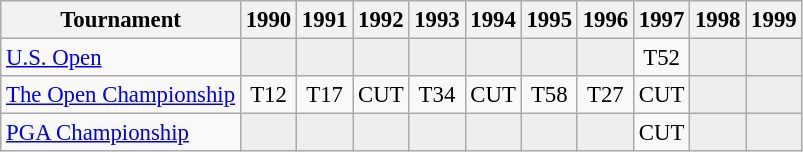<table class="wikitable" style="font-size:95%;text-align:center;">
<tr>
<th>Tournament</th>
<th>1990</th>
<th>1991</th>
<th>1992</th>
<th>1993</th>
<th>1994</th>
<th>1995</th>
<th>1996</th>
<th>1997</th>
<th>1998</th>
<th>1999</th>
</tr>
<tr>
<td align=left><a href='#'>U.S. Open</a></td>
<td style="background:#eeeeee;"></td>
<td style="background:#eeeeee;"></td>
<td style="background:#eeeeee;"></td>
<td style="background:#eeeeee;"></td>
<td style="background:#eeeeee;"></td>
<td style="background:#eeeeee;"></td>
<td style="background:#eeeeee;"></td>
<td>T52</td>
<td style="background:#eeeeee;"></td>
<td style="background:#eeeeee;"></td>
</tr>
<tr>
<td align=left><a href='#'>The Open Championship</a></td>
<td>T12</td>
<td>T17</td>
<td>CUT</td>
<td>T34</td>
<td>CUT</td>
<td>T58</td>
<td>T27</td>
<td>CUT</td>
<td style="background:#eeeeee;"></td>
<td style="background:#eeeeee;"></td>
</tr>
<tr>
<td align=left><a href='#'>PGA Championship</a></td>
<td style="background:#eeeeee;"></td>
<td style="background:#eeeeee;"></td>
<td style="background:#eeeeee;"></td>
<td style="background:#eeeeee;"></td>
<td style="background:#eeeeee;"></td>
<td style="background:#eeeeee;"></td>
<td style="background:#eeeeee;"></td>
<td>CUT</td>
<td style="background:#eeeeee;"></td>
<td style="background:#eeeeee;"></td>
</tr>
</table>
